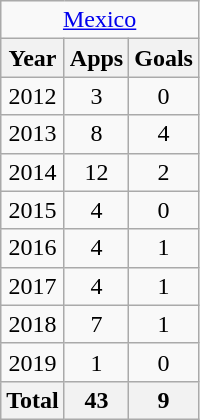<table class="wikitable" style="text-align:center">
<tr>
<td colspan=3><a href='#'>Mexico</a></td>
</tr>
<tr>
<th>Year</th>
<th>Apps</th>
<th>Goals</th>
</tr>
<tr>
<td>2012</td>
<td>3</td>
<td>0</td>
</tr>
<tr>
<td>2013</td>
<td>8</td>
<td>4</td>
</tr>
<tr>
<td>2014</td>
<td>12</td>
<td>2</td>
</tr>
<tr>
<td>2015</td>
<td>4</td>
<td>0</td>
</tr>
<tr>
<td>2016</td>
<td>4</td>
<td>1</td>
</tr>
<tr>
<td>2017</td>
<td>4</td>
<td>1</td>
</tr>
<tr>
<td>2018</td>
<td>7</td>
<td>1</td>
</tr>
<tr>
<td>2019</td>
<td>1</td>
<td>0</td>
</tr>
<tr>
<th>Total</th>
<th>43</th>
<th>9</th>
</tr>
</table>
